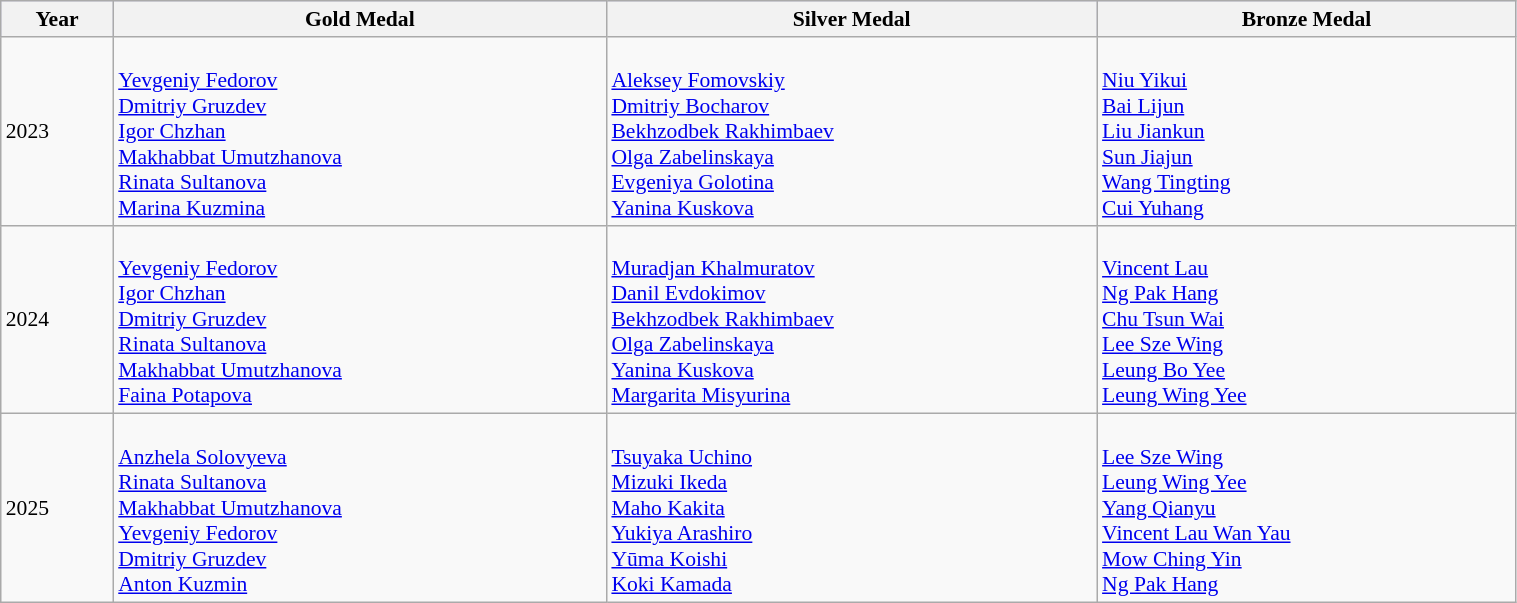<table class=wikitable style="font-size:90%" width="80%">
<tr style="background:#ccccff;">
<th>Year</th>
<th> <strong>Gold Medal</strong></th>
<th> <strong>Silver Medal</strong></th>
<th> <strong>Bronze Medal</strong></th>
</tr>
<tr>
<td>2023</td>
<td><br><a href='#'>Yevgeniy Fedorov</a><br><a href='#'>Dmitriy Gruzdev</a><br><a href='#'>Igor Chzhan</a><br><a href='#'>Makhabbat Umutzhanova</a><br><a href='#'>Rinata Sultanova</a><br><a href='#'>Marina Kuzmina</a></td>
<td><br><a href='#'>Aleksey Fomovskiy</a><br><a href='#'>Dmitriy Bocharov</a><br><a href='#'>Bekhzodbek Rakhimbaev</a><br><a href='#'>Olga Zabelinskaya</a><br><a href='#'>Evgeniya Golotina</a><br><a href='#'>Yanina Kuskova</a></td>
<td><br><a href='#'>Niu Yikui</a><br><a href='#'>Bai Lijun</a><br><a href='#'>Liu Jiankun</a><br><a href='#'>Sun Jiajun</a><br><a href='#'>Wang Tingting</a><br><a href='#'>Cui Yuhang</a></td>
</tr>
<tr>
<td>2024</td>
<td><br><a href='#'>Yevgeniy Fedorov</a><br><a href='#'>Igor Chzhan</a><br><a href='#'>Dmitriy Gruzdev</a><br><a href='#'>Rinata Sultanova</a><br><a href='#'>Makhabbat Umutzhanova</a><br><a href='#'>Faina Potapova</a></td>
<td><br><a href='#'>Muradjan Khalmuratov</a><br><a href='#'>Danil Evdokimov</a><br><a href='#'>Bekhzodbek Rakhimbaev</a><br><a href='#'>Olga Zabelinskaya</a><br><a href='#'>Yanina Kuskova</a><br><a href='#'>Margarita Misyurina</a></td>
<td><br><a href='#'>Vincent Lau</a><br><a href='#'>Ng Pak Hang</a><br><a href='#'>Chu Tsun Wai</a><br><a href='#'>Lee Sze Wing</a><br><a href='#'>Leung Bo Yee</a><br><a href='#'>Leung Wing Yee</a></td>
</tr>
<tr>
<td>2025</td>
<td><br><a href='#'>Anzhela Solovyeva</a><br><a href='#'>Rinata Sultanova</a><br><a href='#'>Makhabbat Umutzhanova</a><br><a href='#'>Yevgeniy Fedorov</a><br><a href='#'>Dmitriy Gruzdev</a><br><a href='#'>Anton Kuzmin</a></td>
<td><br><a href='#'>Tsuyaka Uchino</a><br><a href='#'>Mizuki Ikeda</a><br><a href='#'>Maho Kakita</a><br><a href='#'>Yukiya Arashiro</a><br><a href='#'>Yūma Koishi</a><br><a href='#'>Koki Kamada</a></td>
<td><br><a href='#'>Lee Sze Wing</a><br><a href='#'>Leung Wing Yee</a><br><a href='#'>Yang Qianyu</a><br><a href='#'>Vincent Lau Wan Yau</a><br><a href='#'>Mow Ching Yin</a><br><a href='#'>Ng Pak Hang</a></td>
</tr>
</table>
